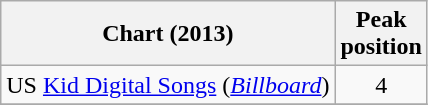<table class="wikitable sortable">
<tr>
<th scope="col">Chart (2013)</th>
<th scope="col">Peak<br>position</th>
</tr>
<tr>
<td>US <a href='#'>Kid Digital Songs</a> (<em><a href='#'>Billboard</a></em>)</td>
<td style="text-align:center;">4</td>
</tr>
<tr>
</tr>
</table>
